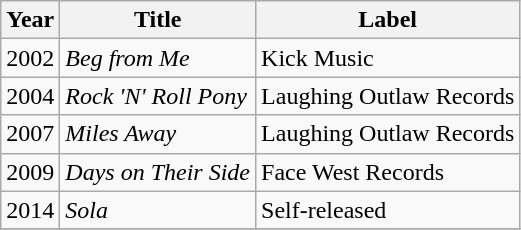<table class="wikitable" border="1">
<tr>
<th>Year</th>
<th>Title</th>
<th>Label</th>
</tr>
<tr>
<td>2002</td>
<td><em>Beg from Me</em></td>
<td>Kick Music</td>
</tr>
<tr>
<td>2004</td>
<td><em>Rock 'N' Roll Pony</em></td>
<td>Laughing Outlaw Records</td>
</tr>
<tr>
<td>2007</td>
<td><em>Miles Away</em></td>
<td>Laughing Outlaw Records</td>
</tr>
<tr>
<td>2009</td>
<td><em>Days on Their Side</em></td>
<td>Face West Records</td>
</tr>
<tr>
<td>2014</td>
<td><em>Sola</em></td>
<td>Self-released</td>
</tr>
<tr>
</tr>
</table>
